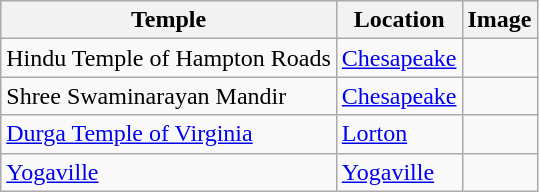<table class="wikitable sortable" id="tableTempleWikiVA">
<tr>
<th>Temple</th>
<th>Location</th>
<th>Image</th>
</tr>
<tr>
<td>Hindu Temple of Hampton Roads</td>
<td><a href='#'>Chesapeake</a></td>
<td></td>
</tr>
<tr>
<td>Shree Swaminarayan Mandir</td>
<td><a href='#'>Chesapeake</a></td>
</tr>
<tr>
<td><a href='#'>Durga Temple of Virginia</a></td>
<td><a href='#'>Lorton</a></td>
<td></td>
</tr>
<tr>
<td><a href='#'>Yogaville</a></td>
<td><a href='#'>Yogaville</a></td>
<td></td>
</tr>
</table>
